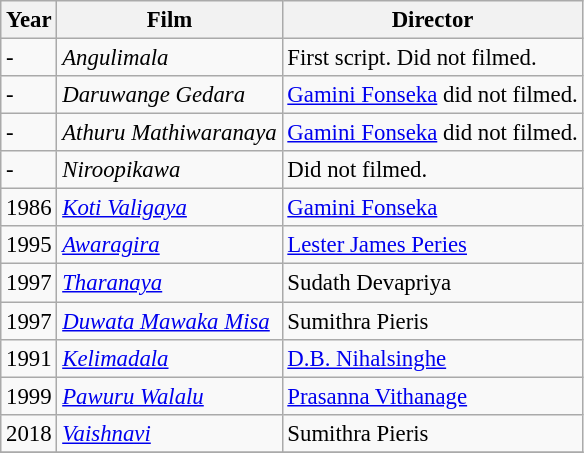<table class="wikitable" style="font-size: 95%;">
<tr>
<th>Year</th>
<th>Film</th>
<th>Director</th>
</tr>
<tr>
<td rowspan= 1>-</td>
<td><em>Angulimala</em></td>
<td>First script. Did not filmed.</td>
</tr>
<tr>
<td rowspan= 1>-</td>
<td><em>Daruwange Gedara</em></td>
<td><a href='#'>Gamini Fonseka</a> did not filmed.</td>
</tr>
<tr>
<td rowspan= 1>-</td>
<td><em>Athuru Mathiwaranaya</em></td>
<td><a href='#'>Gamini Fonseka</a> did not filmed.</td>
</tr>
<tr>
<td rowspan= 1>-</td>
<td><em>Niroopikawa</em></td>
<td>Did not filmed.</td>
</tr>
<tr>
<td rowspan= 1>1986</td>
<td><em><a href='#'>Koti Valigaya</a></em></td>
<td><a href='#'>Gamini Fonseka</a></td>
</tr>
<tr>
<td rowspan= 1>1995</td>
<td><em><a href='#'>Awaragira</a></em></td>
<td><a href='#'>Lester James Peries</a></td>
</tr>
<tr>
<td rowspan= 1>1997</td>
<td><em><a href='#'>Tharanaya</a></em></td>
<td>Sudath Devapriya</td>
</tr>
<tr>
<td rowspan= 1>1997</td>
<td><em><a href='#'>Duwata Mawaka Misa</a></em></td>
<td>Sumithra Pieris</td>
</tr>
<tr>
<td rowspan= 1>1991</td>
<td><em><a href='#'>Kelimadala</a></em></td>
<td><a href='#'>D.B. Nihalsinghe</a></td>
</tr>
<tr>
<td rowspan= 1>1999</td>
<td><em><a href='#'>Pawuru Walalu</a></em></td>
<td><a href='#'>Prasanna Vithanage</a></td>
</tr>
<tr>
<td rowspan= 1>2018</td>
<td><em><a href='#'>Vaishnavi</a></em></td>
<td>Sumithra Pieris</td>
</tr>
<tr>
</tr>
</table>
